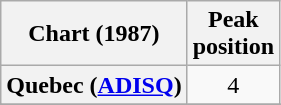<table class="wikitable sortable plainrowheaders">
<tr>
<th scope="col">Chart (1987)</th>
<th scope="col">Peak<br>position</th>
</tr>
<tr>
<th scope="row">Quebec (<a href='#'>ADISQ</a>)</th>
<td align="center">4</td>
</tr>
<tr>
</tr>
<tr>
</tr>
</table>
